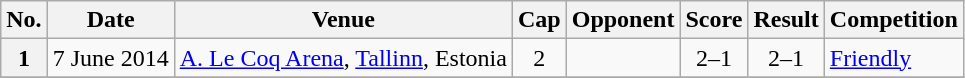<table class="wikitable sortable plainrowheaders">
<tr>
<th scope=col>No.</th>
<th scope=col data-sort-type=date>Date</th>
<th scope=col>Venue</th>
<th scope=col>Cap</th>
<th scope=col>Opponent</th>
<th scope=col>Score</th>
<th scope=col>Result</th>
<th scope=col>Competition</th>
</tr>
<tr>
<th scope=row>1</th>
<td>7 June 2014</td>
<td><a href='#'>A. Le Coq Arena</a>, <a href='#'>Tallinn</a>, Estonia</td>
<td align=center>2</td>
<td></td>
<td align=center>2–1</td>
<td align=center>2–1</td>
<td><a href='#'>Friendly</a></td>
</tr>
<tr>
</tr>
</table>
